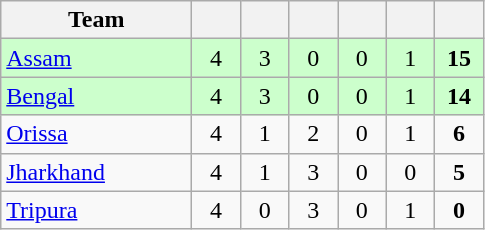<table class="wikitable" style="text-align:center">
<tr>
<th style="width:120px">Team</th>
<th style="width:25px"></th>
<th style="width:25px"></th>
<th style="width:25px"></th>
<th style="width:25px"></th>
<th style="width:25px"></th>
<th style="width:25px"></th>
</tr>
<tr style="background:#cfc;">
<td style="text-align:left"><a href='#'>Assam</a></td>
<td>4</td>
<td>3</td>
<td>0</td>
<td>0</td>
<td>1</td>
<td><strong>15</strong></td>
</tr>
<tr style="background:#cfc;">
<td style="text-align:left"><a href='#'>Bengal</a></td>
<td>4</td>
<td>3</td>
<td>0</td>
<td>0</td>
<td>1</td>
<td><strong>14</strong></td>
</tr>
<tr>
<td style="text-align:left"><a href='#'>Orissa</a></td>
<td>4</td>
<td>1</td>
<td>2</td>
<td>0</td>
<td>1</td>
<td><strong>6</strong></td>
</tr>
<tr>
<td style="text-align:left"><a href='#'>Jharkhand</a></td>
<td>4</td>
<td>1</td>
<td>3</td>
<td>0</td>
<td>0</td>
<td><strong>5</strong></td>
</tr>
<tr>
<td style="text-align:left"><a href='#'>Tripura</a></td>
<td>4</td>
<td>0</td>
<td>3</td>
<td>0</td>
<td>1</td>
<td><strong>0</strong></td>
</tr>
</table>
